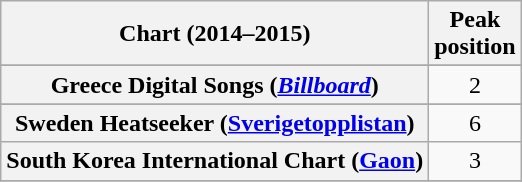<table class="wikitable sortable plainrowheaders" style="text-align:center">
<tr>
<th>Chart (2014–2015)</th>
<th>Peak<br>position</th>
</tr>
<tr>
</tr>
<tr>
</tr>
<tr>
</tr>
<tr>
<th scope="row">Greece Digital Songs (<em><a href='#'>Billboard</a></em>)</th>
<td>2</td>
</tr>
<tr>
</tr>
<tr>
</tr>
<tr>
</tr>
<tr>
<th scope="row">Sweden Heatseeker (<a href='#'>Sverigetopplistan</a>)</th>
<td>6</td>
</tr>
<tr>
<th scope="row">South Korea International Chart (<a href='#'>Gaon</a>)</th>
<td>3</td>
</tr>
<tr>
</tr>
</table>
